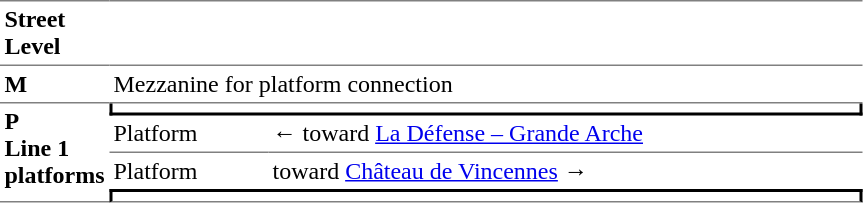<table border=0 cellspacing=0 cellpadding=3>
<tr>
<td style="border-bottom:solid 1px gray;border-top:solid 1px gray;" width=50 valign=top><strong>Street Level</strong></td>
<td style="border-bottom:solid 1px gray;border-top:solid 1px gray;" width=100 colspan=2 valign=top></td>
</tr>
<tr>
<td style="border-bottom:solid 1px gray;" width=50 valign=top><strong>M</strong></td>
<td style="border-bottom:solid 1px gray;" width=100 colspan=2 valign=top>Mezzanine for platform connection</td>
</tr>
<tr>
<td style="border-bottom:solid 1px gray;" width=50 rowspan=4 valign=top><strong>P<br>Line 1 platforms</strong></td>
<td style="border-right:solid 2px black;border-left:solid 2px black;border-bottom:solid 2px black;text-align:center;" colspan=2></td>
</tr>
<tr>
<td style="border-bottom:solid 1px gray;" width=100>Platform </td>
<td style="border-bottom:solid 1px gray;" width=390>←   toward <a href='#'>La Défense – Grande Arche</a> </td>
</tr>
<tr>
<td>Platform </td>
<td>   toward <a href='#'>Château de Vincennes</a> →</td>
</tr>
<tr>
<td style="border-top:solid 2px black;border-right:solid 2px black;border-left:solid 2px black;border-bottom:solid 1px gray;text-align:center;" colspan=2></td>
</tr>
</table>
